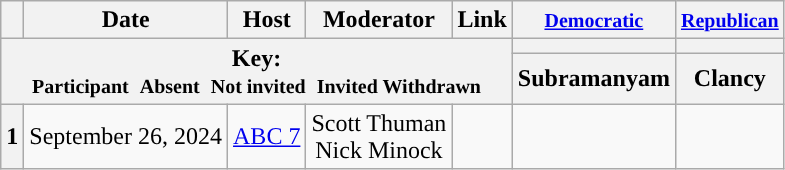<table class="wikitable" style="text-align:center;">
<tr>
<th scope="col"></th>
<th scope="col">Date</th>
<th scope="col">Host</th>
<th scope="col">Moderator</th>
<th scope="col">Link</th>
<th scope="col"><small><a href='#'>Democratic</a></small></th>
<th scope="col"><small><a href='#'>Republican</a></small></th>
</tr>
<tr>
<th colspan="5" rowspan="2">Key:<br> <small>Participant </small>  <small>Absent </small>  <small>Not invited </small>  <small>Invited  Withdrawn</small></th>
<th scope="col" style="background:"></th>
<th scope="col" style="background:"></th>
</tr>
<tr>
<th scope="col">Subramanyam</th>
<th scope="col">Clancy</th>
</tr>
<tr>
<th>1</th>
<td style="white-space:nowrap;">September 26, 2024</td>
<td style="white-space:nowrap;"><a href='#'>ABC 7</a></td>
<td style="white-space:nowrap;">Scott Thuman<br>Nick Minock</td>
<td style="white-space:nowrap;"></td>
<td></td>
<td></td>
</tr>
</table>
